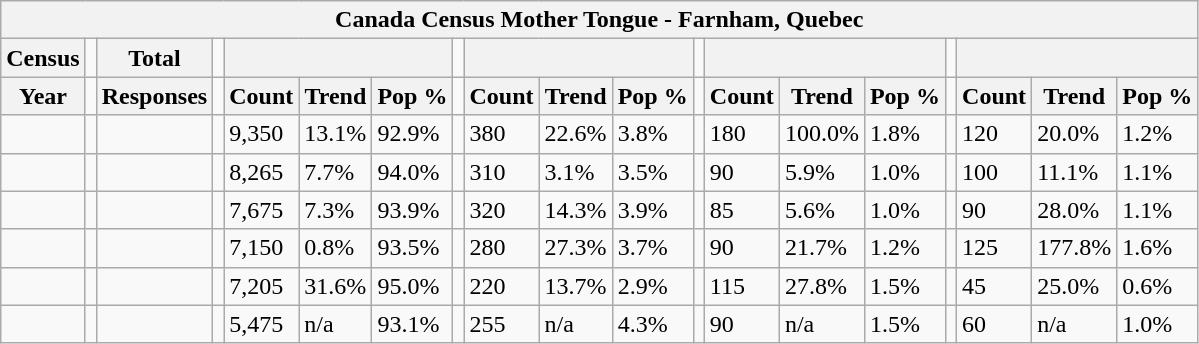<table class="wikitable">
<tr>
<th colspan="19">Canada Census Mother Tongue - Farnham, Quebec</th>
</tr>
<tr>
<th>Census</th>
<td></td>
<th>Total</th>
<td colspan="1"></td>
<th colspan="3"></th>
<td colspan="1"></td>
<th colspan="3"></th>
<td colspan="1"></td>
<th colspan="3"></th>
<td colspan="1"></td>
<th colspan="3"></th>
</tr>
<tr>
<th>Year</th>
<td></td>
<th>Responses</th>
<td></td>
<th>Count</th>
<th>Trend</th>
<th>Pop %</th>
<td></td>
<th>Count</th>
<th>Trend</th>
<th>Pop %</th>
<td></td>
<th>Count</th>
<th>Trend</th>
<th>Pop %</th>
<td></td>
<th>Count</th>
<th>Trend</th>
<th>Pop %</th>
</tr>
<tr>
<td></td>
<td></td>
<td></td>
<td></td>
<td>9,350</td>
<td> 13.1%</td>
<td>92.9%</td>
<td></td>
<td>380</td>
<td> 22.6%</td>
<td>3.8%</td>
<td></td>
<td>180</td>
<td> 100.0%</td>
<td>1.8%</td>
<td></td>
<td>120</td>
<td> 20.0%</td>
<td>1.2%</td>
</tr>
<tr>
<td></td>
<td></td>
<td></td>
<td></td>
<td>8,265</td>
<td> 7.7%</td>
<td>94.0%</td>
<td></td>
<td>310</td>
<td> 3.1%</td>
<td>3.5%</td>
<td></td>
<td>90</td>
<td> 5.9%</td>
<td>1.0%</td>
<td></td>
<td>100</td>
<td> 11.1%</td>
<td>1.1%</td>
</tr>
<tr>
<td></td>
<td></td>
<td></td>
<td></td>
<td>7,675</td>
<td> 7.3%</td>
<td>93.9%</td>
<td></td>
<td>320</td>
<td> 14.3%</td>
<td>3.9%</td>
<td></td>
<td>85</td>
<td> 5.6%</td>
<td>1.0%</td>
<td></td>
<td>90</td>
<td> 28.0%</td>
<td>1.1%</td>
</tr>
<tr>
<td></td>
<td></td>
<td></td>
<td></td>
<td>7,150</td>
<td> 0.8%</td>
<td>93.5%</td>
<td></td>
<td>280</td>
<td> 27.3%</td>
<td>3.7%</td>
<td></td>
<td>90</td>
<td> 21.7%</td>
<td>1.2%</td>
<td></td>
<td>125</td>
<td> 177.8%</td>
<td>1.6%</td>
</tr>
<tr>
<td></td>
<td></td>
<td></td>
<td></td>
<td>7,205</td>
<td> 31.6%</td>
<td>95.0%</td>
<td></td>
<td>220</td>
<td> 13.7%</td>
<td>2.9%</td>
<td></td>
<td>115</td>
<td> 27.8%</td>
<td>1.5%</td>
<td></td>
<td>45</td>
<td> 25.0%</td>
<td>0.6%</td>
</tr>
<tr>
<td></td>
<td></td>
<td></td>
<td></td>
<td>5,475</td>
<td>n/a</td>
<td>93.1%</td>
<td></td>
<td>255</td>
<td>n/a</td>
<td>4.3%</td>
<td></td>
<td>90</td>
<td>n/a</td>
<td>1.5%</td>
<td></td>
<td>60</td>
<td>n/a</td>
<td>1.0%</td>
</tr>
</table>
